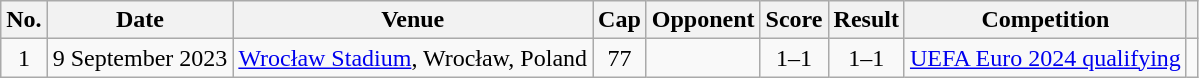<table class="wikitable">
<tr>
<th scope="col">No.</th>
<th scope="col">Date</th>
<th scope="col">Venue</th>
<th scope="col">Cap</th>
<th scope="col">Opponent</th>
<th scope="col">Score</th>
<th scope="col">Result</th>
<th scope="col">Competition</th>
<th scope="col" class="unsortable"></th>
</tr>
<tr>
<td style="text-align: center;">1</td>
<td>9 September 2023</td>
<td><a href='#'>Wrocław Stadium</a>, Wrocław, Poland</td>
<td style="text-align: center;">77</td>
<td></td>
<td style="text-align:center;">1–1</td>
<td style="text-align: center;">1–1</td>
<td><a href='#'>UEFA Euro 2024 qualifying</a></td>
<td style="text-align: center;"></td>
</tr>
</table>
